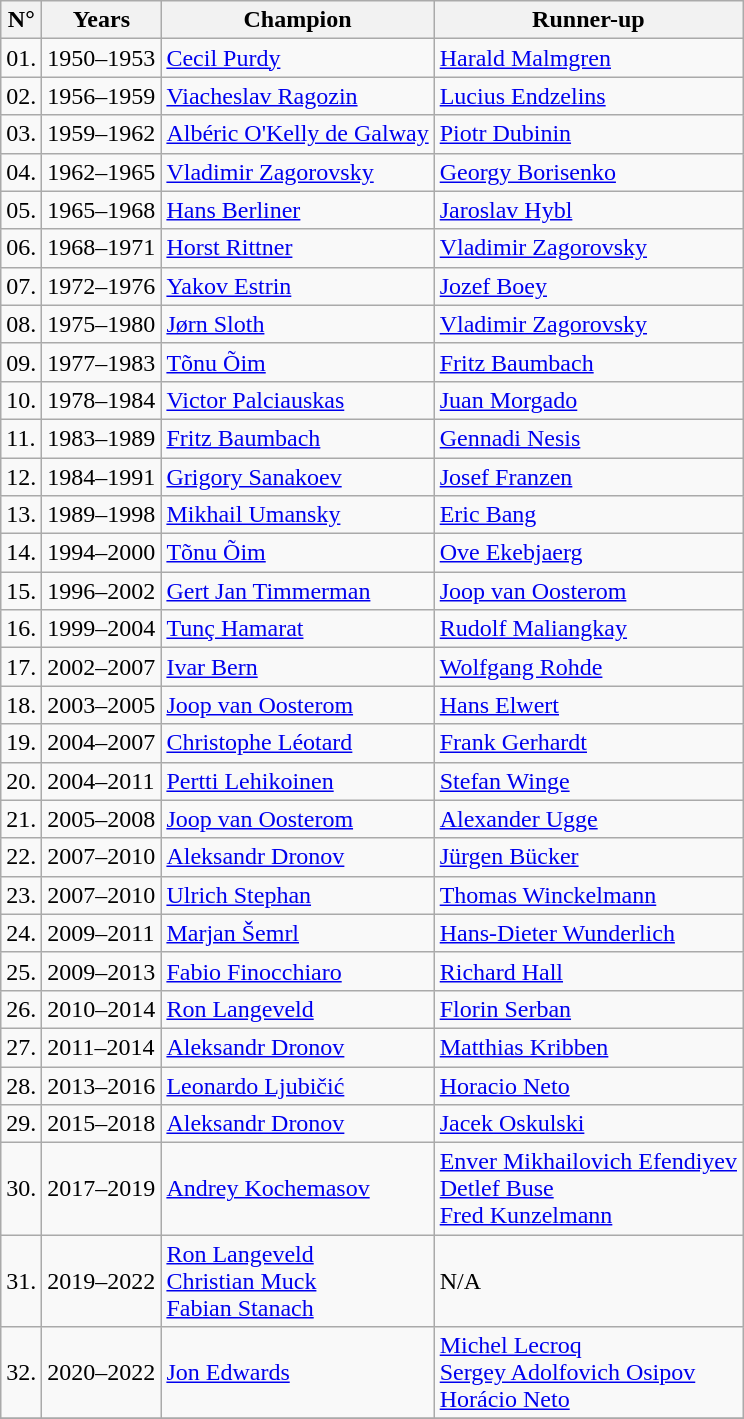<table class="wikitable">
<tr>
<th>N°</th>
<th>Years</th>
<th>Champion</th>
<th>Runner-up</th>
</tr>
<tr>
<td>01.</td>
<td>1950–1953</td>
<td> <a href='#'>Cecil Purdy</a></td>
<td> <a href='#'>Harald Malmgren</a></td>
</tr>
<tr>
<td>02.</td>
<td>1956–1959</td>
<td> <a href='#'>Viacheslav Ragozin</a></td>
<td> <a href='#'>Lucius Endzelins</a></td>
</tr>
<tr>
<td>03.</td>
<td>1959–1962</td>
<td> <a href='#'>Albéric O'Kelly de Galway</a></td>
<td> <a href='#'>Piotr Dubinin</a></td>
</tr>
<tr>
<td>04.</td>
<td>1962–1965</td>
<td> <a href='#'>Vladimir Zagorovsky</a></td>
<td> <a href='#'>Georgy Borisenko</a></td>
</tr>
<tr>
<td>05.</td>
<td>1965–1968</td>
<td> <a href='#'>Hans Berliner</a></td>
<td> <a href='#'>Jaroslav Hybl</a></td>
</tr>
<tr>
<td>06.</td>
<td>1968–1971</td>
<td> <a href='#'>Horst Rittner</a></td>
<td> <a href='#'>Vladimir Zagorovsky</a></td>
</tr>
<tr>
<td>07.</td>
<td>1972–1976</td>
<td> <a href='#'>Yakov Estrin</a></td>
<td> <a href='#'>Jozef Boey</a></td>
</tr>
<tr>
<td>08.</td>
<td>1975–1980</td>
<td> <a href='#'>Jørn Sloth</a></td>
<td> <a href='#'>Vladimir Zagorovsky</a></td>
</tr>
<tr>
<td>09.</td>
<td>1977–1983</td>
<td> <a href='#'>Tõnu Õim</a></td>
<td> <a href='#'>Fritz Baumbach</a></td>
</tr>
<tr>
<td>10.</td>
<td>1978–1984</td>
<td> <a href='#'>Victor Palciauskas</a></td>
<td> <a href='#'>Juan Morgado</a></td>
</tr>
<tr>
<td>11.</td>
<td>1983–1989</td>
<td> <a href='#'>Fritz Baumbach</a></td>
<td> <a href='#'>Gennadi Nesis</a></td>
</tr>
<tr>
<td>12.</td>
<td>1984–1991</td>
<td> <a href='#'>Grigory Sanakoev</a></td>
<td> <a href='#'>Josef Franzen</a></td>
</tr>
<tr>
<td>13.</td>
<td>1989–1998</td>
<td> <a href='#'>Mikhail Umansky</a></td>
<td> <a href='#'>Eric Bang</a></td>
</tr>
<tr>
<td>14.</td>
<td>1994–2000</td>
<td> <a href='#'>Tõnu Õim</a></td>
<td> <a href='#'>Ove Ekebjaerg</a></td>
</tr>
<tr>
<td>15.</td>
<td>1996–2002</td>
<td> <a href='#'>Gert Jan Timmerman</a></td>
<td> <a href='#'>Joop van Oosterom</a></td>
</tr>
<tr>
<td>16.</td>
<td>1999–2004</td>
<td> <a href='#'>Tunç Hamarat</a></td>
<td> <a href='#'>Rudolf Maliangkay</a></td>
</tr>
<tr>
<td>17.</td>
<td>2002–2007</td>
<td> <a href='#'>Ivar Bern</a></td>
<td> <a href='#'>Wolfgang Rohde</a></td>
</tr>
<tr>
<td>18.</td>
<td>2003–2005</td>
<td> <a href='#'>Joop van Oosterom</a></td>
<td> <a href='#'>Hans Elwert</a></td>
</tr>
<tr>
<td>19.</td>
<td>2004–2007</td>
<td> <a href='#'>Christophe Léotard</a></td>
<td> <a href='#'>Frank Gerhardt</a></td>
</tr>
<tr>
<td>20.</td>
<td>2004–2011</td>
<td> <a href='#'>Pertti Lehikoinen</a></td>
<td> <a href='#'>Stefan Winge</a></td>
</tr>
<tr>
<td>21.</td>
<td>2005–2008</td>
<td> <a href='#'>Joop van Oosterom</a></td>
<td> <a href='#'>Alexander Ugge</a></td>
</tr>
<tr>
<td>22.</td>
<td>2007–2010</td>
<td> <a href='#'>Aleksandr Dronov</a></td>
<td> <a href='#'>Jürgen Bücker</a></td>
</tr>
<tr>
<td>23.</td>
<td>2007–2010</td>
<td> <a href='#'>Ulrich Stephan</a></td>
<td> <a href='#'>Thomas Winckelmann</a></td>
</tr>
<tr>
<td>24.</td>
<td>2009–2011</td>
<td> <a href='#'>Marjan Šemrl</a></td>
<td> <a href='#'>Hans-Dieter Wunderlich</a></td>
</tr>
<tr>
<td>25.</td>
<td>2009–2013</td>
<td> <a href='#'>Fabio Finocchiaro</a></td>
<td> <a href='#'>Richard Hall</a></td>
</tr>
<tr>
<td>26.</td>
<td>2010–2014</td>
<td> <a href='#'>Ron Langeveld</a></td>
<td> <a href='#'>Florin Serban</a></td>
</tr>
<tr>
<td>27.</td>
<td>2011–2014</td>
<td> <a href='#'>Aleksandr Dronov</a></td>
<td> <a href='#'>Matthias Kribben</a></td>
</tr>
<tr>
<td>28.</td>
<td>2013–2016</td>
<td> <a href='#'>Leonardo Ljubičić</a></td>
<td> <a href='#'>Horacio Neto</a></td>
</tr>
<tr>
<td>29.</td>
<td>2015–2018</td>
<td> <a href='#'>Aleksandr Dronov</a></td>
<td> <a href='#'>Jacek Oskulski</a></td>
</tr>
<tr>
<td>30.</td>
<td>2017–2019</td>
<td> <a href='#'>Andrey Kochemasov</a></td>
<td> <a href='#'>Enver Mikhailovich Efendiyev</a> <br>  <a href='#'>Detlef Buse</a> <br>  <a href='#'>Fred Kunzelmann</a></td>
</tr>
<tr>
<td>31.</td>
<td>2019–2022</td>
<td> <a href='#'>Ron Langeveld</a> <br>  <a href='#'>Christian Muck</a> <br>  <a href='#'>Fabian Stanach</a></td>
<td>N/A</td>
</tr>
<tr>
<td>32.</td>
<td>2020–2022</td>
<td> <a href='#'>Jon Edwards</a></td>
<td> <a href='#'>Michel Lecroq</a> <br>  <a href='#'>Sergey Adolfovich Osipov</a> <br>  <a href='#'>Horácio Neto</a></td>
</tr>
<tr>
</tr>
</table>
